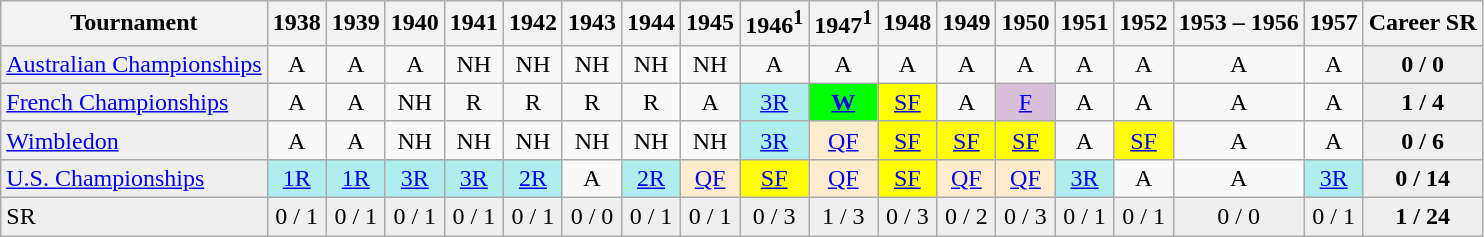<table class="wikitable">
<tr>
<th>Tournament</th>
<th>1938</th>
<th>1939</th>
<th>1940</th>
<th>1941</th>
<th>1942</th>
<th>1943</th>
<th>1944</th>
<th>1945</th>
<th>1946<sup>1</sup></th>
<th>1947<sup>1</sup></th>
<th>1948</th>
<th>1949</th>
<th>1950</th>
<th>1951</th>
<th>1952</th>
<th>1953 – 1956</th>
<th>1957</th>
<th>Career SR</th>
</tr>
<tr>
<td style="background:#EFEFEF;"><a href='#'>Australian Championships</a></td>
<td align="center">A</td>
<td align="center">A</td>
<td align="center">A</td>
<td align="center">NH</td>
<td align="center">NH</td>
<td align="center">NH</td>
<td align="center">NH</td>
<td align="center">NH</td>
<td align="center">A</td>
<td align="center">A</td>
<td align="center">A</td>
<td align="center">A</td>
<td align="center">A</td>
<td align="center">A</td>
<td align="center">A</td>
<td align="center">A</td>
<td align="center">A</td>
<td align="center" style="background:#EFEFEF;"><strong>0 / 0</strong></td>
</tr>
<tr>
<td style="background:#EFEFEF;"><a href='#'>French Championships</a></td>
<td align="center">A</td>
<td align="center">A</td>
<td align="center">NH</td>
<td align="center">R</td>
<td align="center">R</td>
<td align="center">R</td>
<td align="center">R</td>
<td align="center">A</td>
<td align="center" style="background:#afeeee;"><a href='#'>3R</a></td>
<td align="center" style="background:#00ff00;"><strong><a href='#'>W</a></strong></td>
<td align="center" style="background:yellow;"><a href='#'>SF</a></td>
<td align="center">A</td>
<td align="center" style="background:#D8BFD8;"><a href='#'>F</a></td>
<td align="center">A</td>
<td align="center">A</td>
<td align="center">A</td>
<td align="center">A</td>
<td align="center" style="background:#EFEFEF;"><strong>1 / 4</strong></td>
</tr>
<tr>
<td style="background:#EFEFEF;"><a href='#'>Wimbledon</a></td>
<td align="center">A</td>
<td align="center">A</td>
<td align="center">NH</td>
<td align="center">NH</td>
<td align="center">NH</td>
<td align="center">NH</td>
<td align="center">NH</td>
<td align="center">NH</td>
<td align="center" style="background:#afeeee;"><a href='#'>3R</a></td>
<td align="center"  style="background:#ffebcd;"><a href='#'>QF</a></td>
<td align="center" style="background:yellow;"><a href='#'>SF</a></td>
<td align="center" style="background:yellow;"><a href='#'>SF</a></td>
<td align="center" style="background:yellow;"><a href='#'>SF</a></td>
<td align="center">A</td>
<td align="center" style="background:yellow;"><a href='#'>SF</a></td>
<td align="center">A</td>
<td align="center">A</td>
<td align="center" style="background:#EFEFEF;"><strong>0 / 6</strong></td>
</tr>
<tr>
<td style="background:#EFEFEF;"><a href='#'>U.S. Championships</a></td>
<td align="center" style="background:#afeeee;"><a href='#'>1R</a></td>
<td align="center" style="background:#afeeee;"><a href='#'>1R</a></td>
<td align="center" style="background:#afeeee;"><a href='#'>3R</a></td>
<td align="center" style="background:#afeeee;"><a href='#'>3R</a></td>
<td align="center" style="background:#afeeee;"><a href='#'>2R</a></td>
<td align="center">A</td>
<td align="center" style="background:#afeeee;"><a href='#'>2R</a></td>
<td align="center"  style="background:#ffebcd;"><a href='#'>QF</a></td>
<td align="center" style="background:yellow;"><a href='#'>SF</a></td>
<td align="center"  style="background:#ffebcd;"><a href='#'>QF</a></td>
<td align="center" style="background:yellow;"><a href='#'>SF</a></td>
<td align="center"  style="background:#ffebcd;"><a href='#'>QF</a></td>
<td align="center"  style="background:#ffebcd;"><a href='#'>QF</a></td>
<td align="center" style="background:#afeeee;"><a href='#'>3R</a></td>
<td align="center">A</td>
<td align="center">A</td>
<td align="center" style="background:#afeeee;"><a href='#'>3R</a></td>
<td align="center" style="background:#EFEFEF;"><strong>0 / 14</strong></td>
</tr>
<tr>
<td style="background:#EFEFEF;">SR</td>
<td align="center" style="background:#EFEFEF;">0 / 1</td>
<td align="center" style="background:#EFEFEF;">0 / 1</td>
<td align="center" style="background:#EFEFEF;">0 / 1</td>
<td align="center" style="background:#EFEFEF;">0 / 1</td>
<td align="center" style="background:#EFEFEF;">0 / 1</td>
<td align="center" style="background:#EFEFEF;">0 / 0</td>
<td align="center" style="background:#EFEFEF;">0 / 1</td>
<td align="center" style="background:#EFEFEF;">0 / 1</td>
<td align="center" style="background:#EFEFEF;">0 / 3</td>
<td align="center" style="background:#EFEFEF;">1 / 3</td>
<td align="center" style="background:#EFEFEF;">0 / 3</td>
<td align="center" style="background:#EFEFEF;">0 / 2</td>
<td align="center" style="background:#EFEFEF;">0 / 3</td>
<td align="center" style="background:#EFEFEF;">0 / 1</td>
<td align="center" style="background:#EFEFEF;">0 / 1</td>
<td align="center" style="background:#EFEFEF;">0 / 0</td>
<td align="center" style="background:#EFEFEF;">0 / 1</td>
<td align="center" style="background:#EFEFEF;"><strong>1 / 24</strong></td>
</tr>
</table>
